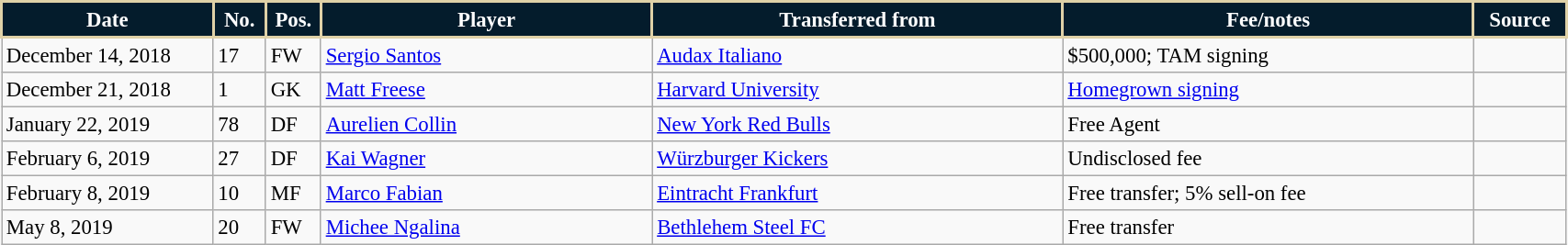<table class="wikitable sortable" style="width:90%; text-align:center; font-size:95%; text-align:left;">
<tr>
<th style="background:#041C2C; color:#FFFFFF; border:2px solid #DFD1A7; width:125px;">Date</th>
<th style="background:#041C2C; color:#FFFFFF; border:2px solid #DFD1A7; width:25px;">No.</th>
<th style="background:#041C2C; color:#FFFFFF; border:2px solid #DFD1A7; width:25px;">Pos.</th>
<th style="background:#041C2C; color:#FFFFFF; border:2px solid #DFD1A7; width:200px;">Player</th>
<th style="background:#041C2C; color:#FFFFFF; border:2px solid #DFD1A7; width:250px;">Transferred from</th>
<th style="background:#041C2C; color:#FFFFFF; border:2px solid #DFD1A7; width:250px;">Fee/notes</th>
<th style="background:#041C2C; color:#FFFFFF; border:2px solid #DFD1A7; width:50px;">Source</th>
</tr>
<tr>
<td>December 14, 2018</td>
<td>17</td>
<td>FW</td>
<td> <a href='#'>Sergio Santos</a></td>
<td> <a href='#'>Audax Italiano</a></td>
<td>$500,000; TAM signing</td>
<td></td>
</tr>
<tr>
<td>December 21, 2018</td>
<td>1</td>
<td>GK</td>
<td> <a href='#'>Matt Freese</a></td>
<td> <a href='#'>Harvard University</a></td>
<td><a href='#'>Homegrown signing</a></td>
<td></td>
</tr>
<tr>
<td>January 22, 2019</td>
<td>78</td>
<td>DF</td>
<td> <a href='#'>Aurelien Collin</a></td>
<td> <a href='#'>New York Red Bulls</a></td>
<td>Free Agent</td>
<td></td>
</tr>
<tr>
<td>February 6, 2019</td>
<td>27</td>
<td>DF</td>
<td> <a href='#'>Kai Wagner</a></td>
<td> <a href='#'>Würzburger Kickers</a></td>
<td>Undisclosed fee</td>
<td></td>
</tr>
<tr>
<td>February 8, 2019</td>
<td>10</td>
<td>MF</td>
<td> <a href='#'>Marco Fabian</a></td>
<td> <a href='#'>Eintracht Frankfurt</a></td>
<td>Free transfer; 5% sell-on fee</td>
<td></td>
</tr>
<tr>
<td>May 8, 2019</td>
<td>20</td>
<td>FW</td>
<td> <a href='#'>Michee Ngalina</a></td>
<td> <a href='#'>Bethlehem Steel FC</a></td>
<td>Free transfer</td>
<td></td>
</tr>
</table>
